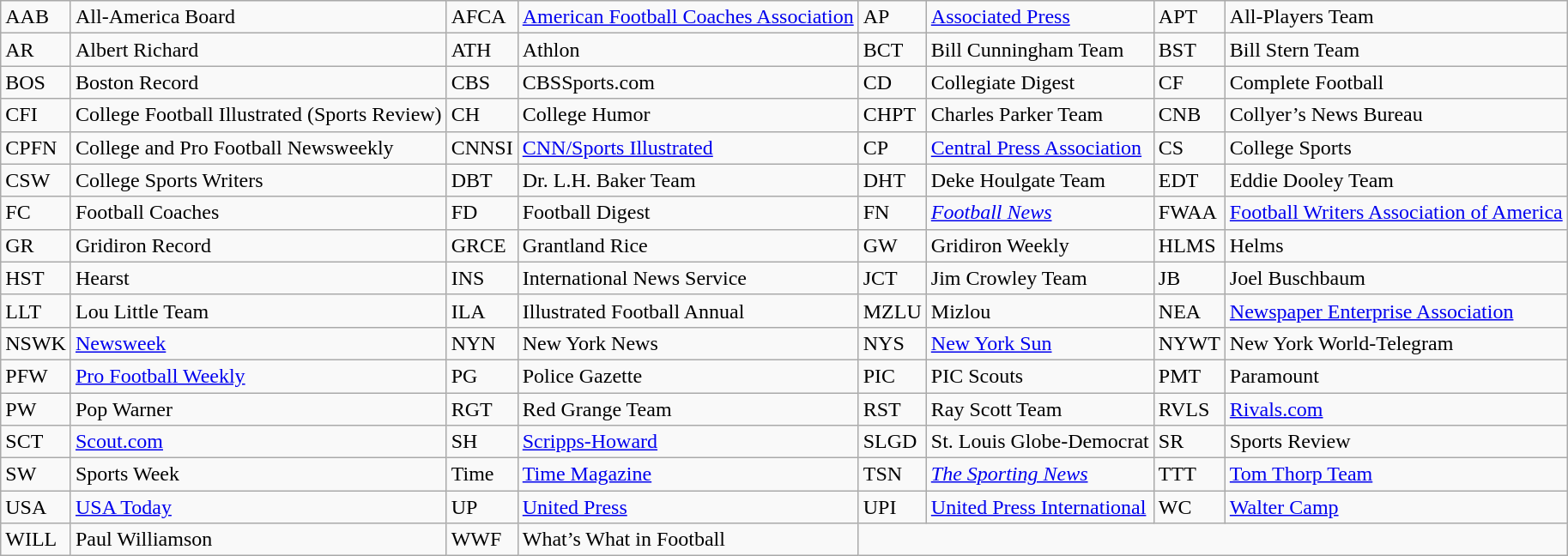<table class="wikitable">
<tr>
<td>AAB</td>
<td>All-America Board</td>
<td>AFCA</td>
<td><a href='#'>American Football Coaches Association</a></td>
<td>AP</td>
<td><a href='#'>Associated Press</a></td>
<td>APT</td>
<td>All-Players Team</td>
</tr>
<tr>
<td>AR</td>
<td>Albert Richard</td>
<td>ATH</td>
<td>Athlon</td>
<td>BCT</td>
<td>Bill Cunningham Team</td>
<td>BST</td>
<td>Bill Stern Team</td>
</tr>
<tr>
<td>BOS</td>
<td>Boston Record</td>
<td>CBS</td>
<td>CBSSports.com</td>
<td>CD</td>
<td>Collegiate Digest</td>
<td>CF</td>
<td>Complete Football</td>
</tr>
<tr>
<td>CFI</td>
<td>College Football Illustrated (Sports Review)</td>
<td>CH</td>
<td>College Humor</td>
<td>CHPT</td>
<td>Charles Parker Team</td>
<td>CNB</td>
<td>Collyer’s News Bureau</td>
</tr>
<tr>
<td>CPFN</td>
<td>College and Pro Football Newsweekly</td>
<td>CNNSI</td>
<td><a href='#'>CNN/Sports Illustrated</a></td>
<td>CP</td>
<td><a href='#'>Central Press Association</a></td>
<td>CS</td>
<td>College Sports</td>
</tr>
<tr>
<td>CSW</td>
<td>College Sports Writers</td>
<td>DBT</td>
<td>Dr. L.H. Baker Team</td>
<td>DHT</td>
<td>Deke Houlgate Team</td>
<td>EDT</td>
<td>Eddie Dooley Team</td>
</tr>
<tr>
<td>FC</td>
<td>Football Coaches</td>
<td>FD</td>
<td>Football Digest</td>
<td>FN</td>
<td><em><a href='#'>Football News</a></em></td>
<td>FWAA</td>
<td><a href='#'>Football Writers Association of America</a></td>
</tr>
<tr>
<td>GR</td>
<td>Gridiron Record</td>
<td>GRCE</td>
<td>Grantland Rice</td>
<td>GW</td>
<td>Gridiron Weekly</td>
<td>HLMS</td>
<td>Helms</td>
</tr>
<tr>
<td>HST</td>
<td>Hearst</td>
<td>INS</td>
<td>International News Service</td>
<td>JCT</td>
<td>Jim Crowley Team</td>
<td>JB</td>
<td>Joel Buschbaum</td>
</tr>
<tr>
<td>LLT</td>
<td>Lou Little Team</td>
<td>ILA</td>
<td>Illustrated Football Annual</td>
<td>MZLU</td>
<td>Mizlou</td>
<td>NEA</td>
<td><a href='#'>Newspaper Enterprise Association</a></td>
</tr>
<tr>
<td>NSWK</td>
<td><a href='#'>Newsweek</a></td>
<td>NYN</td>
<td>New York News</td>
<td>NYS</td>
<td><a href='#'>New York Sun</a></td>
<td>NYWT</td>
<td>New York World-Telegram</td>
</tr>
<tr>
<td>PFW</td>
<td><a href='#'>Pro Football Weekly</a></td>
<td>PG</td>
<td>Police Gazette</td>
<td>PIC</td>
<td>PIC Scouts</td>
<td>PMT</td>
<td>Paramount</td>
</tr>
<tr>
<td>PW</td>
<td>Pop Warner</td>
<td>RGT</td>
<td>Red Grange Team</td>
<td>RST</td>
<td>Ray Scott Team</td>
<td>RVLS</td>
<td><a href='#'>Rivals.com</a></td>
</tr>
<tr>
<td>SCT</td>
<td><a href='#'>Scout.com</a></td>
<td>SH</td>
<td><a href='#'>Scripps-Howard</a></td>
<td>SLGD</td>
<td>St. Louis Globe-Democrat</td>
<td>SR</td>
<td>Sports Review</td>
</tr>
<tr>
<td>SW</td>
<td>Sports Week</td>
<td>Time</td>
<td><a href='#'>Time Magazine</a></td>
<td>TSN</td>
<td><em><a href='#'>The Sporting News</a></em></td>
<td>TTT</td>
<td><a href='#'>Tom Thorp Team</a></td>
</tr>
<tr>
<td>USA</td>
<td><a href='#'>USA Today</a></td>
<td>UP</td>
<td><a href='#'>United Press</a></td>
<td>UPI</td>
<td><a href='#'>United Press International</a></td>
<td>WC</td>
<td><a href='#'>Walter Camp</a></td>
</tr>
<tr>
<td>WILL</td>
<td>Paul Williamson</td>
<td>WWF</td>
<td>What’s What in Football</td>
</tr>
</table>
